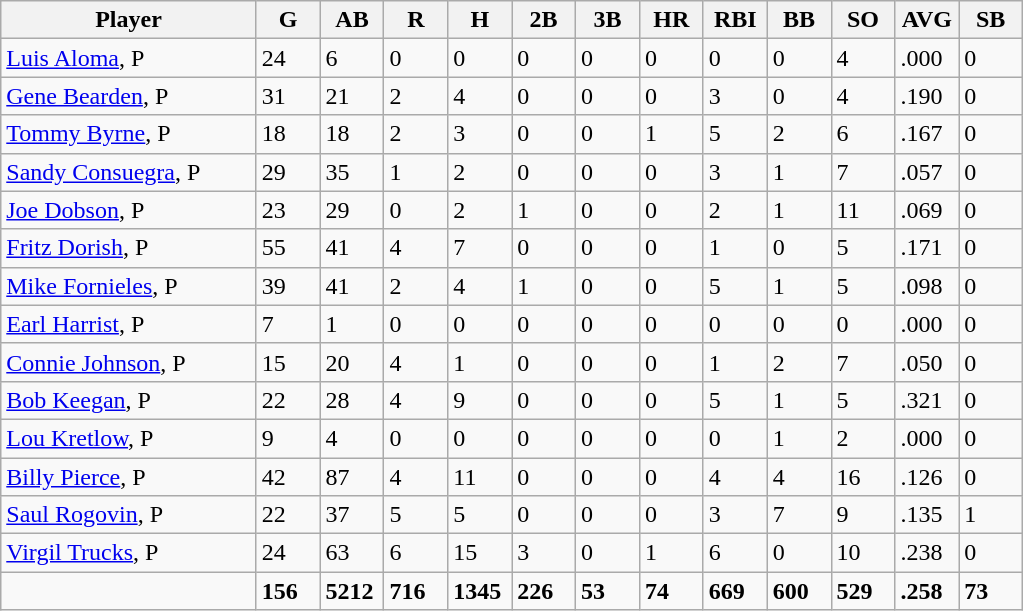<table class="wikitable sortable">
<tr>
<th width="24%">Player</th>
<th width="6%">G</th>
<th width="6%">AB</th>
<th width="6%">R</th>
<th width="6%">H</th>
<th width="6%">2B</th>
<th width="6%">3B</th>
<th width="6%">HR</th>
<th width="6%">RBI</th>
<th width="6%">BB</th>
<th width="6%">SO</th>
<th width="6%">AVG</th>
<th width="6%">SB</th>
</tr>
<tr>
<td><a href='#'>Luis Aloma</a>, P</td>
<td>24</td>
<td>6</td>
<td>0</td>
<td>0</td>
<td>0</td>
<td>0</td>
<td>0</td>
<td>0</td>
<td>0</td>
<td>4</td>
<td>.000</td>
<td>0</td>
</tr>
<tr>
<td><a href='#'>Gene Bearden</a>, P</td>
<td>31</td>
<td>21</td>
<td>2</td>
<td>4</td>
<td>0</td>
<td>0</td>
<td>0</td>
<td>3</td>
<td>0</td>
<td>4</td>
<td>.190</td>
<td>0</td>
</tr>
<tr>
<td><a href='#'>Tommy Byrne</a>, P</td>
<td>18</td>
<td>18</td>
<td>2</td>
<td>3</td>
<td>0</td>
<td>0</td>
<td>1</td>
<td>5</td>
<td>2</td>
<td>6</td>
<td>.167</td>
<td>0</td>
</tr>
<tr>
<td><a href='#'>Sandy Consuegra</a>, P</td>
<td>29</td>
<td>35</td>
<td>1</td>
<td>2</td>
<td>0</td>
<td>0</td>
<td>0</td>
<td>3</td>
<td>1</td>
<td>7</td>
<td>.057</td>
<td>0</td>
</tr>
<tr>
<td><a href='#'>Joe Dobson</a>, P</td>
<td>23</td>
<td>29</td>
<td>0</td>
<td>2</td>
<td>1</td>
<td>0</td>
<td>0</td>
<td>2</td>
<td>1</td>
<td>11</td>
<td>.069</td>
<td>0</td>
</tr>
<tr>
<td><a href='#'>Fritz Dorish</a>, P</td>
<td>55</td>
<td>41</td>
<td>4</td>
<td>7</td>
<td>0</td>
<td>0</td>
<td>0</td>
<td>1</td>
<td>0</td>
<td>5</td>
<td>.171</td>
<td>0</td>
</tr>
<tr>
<td><a href='#'>Mike Fornieles</a>, P</td>
<td>39</td>
<td>41</td>
<td>2</td>
<td>4</td>
<td>1</td>
<td>0</td>
<td>0</td>
<td>5</td>
<td>1</td>
<td>5</td>
<td>.098</td>
<td>0</td>
</tr>
<tr>
<td><a href='#'>Earl Harrist</a>, P</td>
<td>7</td>
<td>1</td>
<td>0</td>
<td>0</td>
<td>0</td>
<td>0</td>
<td>0</td>
<td>0</td>
<td>0</td>
<td>0</td>
<td>.000</td>
<td>0</td>
</tr>
<tr>
<td><a href='#'>Connie Johnson</a>, P</td>
<td>15</td>
<td>20</td>
<td>4</td>
<td>1</td>
<td>0</td>
<td>0</td>
<td>0</td>
<td>1</td>
<td>2</td>
<td>7</td>
<td>.050</td>
<td>0</td>
</tr>
<tr>
<td><a href='#'>Bob Keegan</a>, P</td>
<td>22</td>
<td>28</td>
<td>4</td>
<td>9</td>
<td>0</td>
<td>0</td>
<td>0</td>
<td>5</td>
<td>1</td>
<td>5</td>
<td>.321</td>
<td>0</td>
</tr>
<tr>
<td><a href='#'>Lou Kretlow</a>, P</td>
<td>9</td>
<td>4</td>
<td>0</td>
<td>0</td>
<td>0</td>
<td>0</td>
<td>0</td>
<td>0</td>
<td>1</td>
<td>2</td>
<td>.000</td>
<td>0</td>
</tr>
<tr>
<td><a href='#'>Billy Pierce</a>, P</td>
<td>42</td>
<td>87</td>
<td>4</td>
<td>11</td>
<td>0</td>
<td>0</td>
<td>0</td>
<td>4</td>
<td>4</td>
<td>16</td>
<td>.126</td>
<td>0</td>
</tr>
<tr>
<td><a href='#'>Saul Rogovin</a>, P</td>
<td>22</td>
<td>37</td>
<td>5</td>
<td>5</td>
<td>0</td>
<td>0</td>
<td>0</td>
<td>3</td>
<td>7</td>
<td>9</td>
<td>.135</td>
<td>1</td>
</tr>
<tr>
<td><a href='#'>Virgil Trucks</a>, P</td>
<td>24</td>
<td>63</td>
<td>6</td>
<td>15</td>
<td>3</td>
<td>0</td>
<td>1</td>
<td>6</td>
<td>0</td>
<td>10</td>
<td>.238</td>
<td>0</td>
</tr>
<tr class="sortbottom">
<td></td>
<td><strong>156</strong></td>
<td><strong>5212</strong></td>
<td><strong>716</strong></td>
<td><strong>1345</strong></td>
<td><strong>226</strong></td>
<td><strong>53</strong></td>
<td><strong>74</strong></td>
<td><strong>669</strong></td>
<td><strong>600</strong></td>
<td><strong>529</strong></td>
<td><strong>.258</strong></td>
<td><strong>73</strong></td>
</tr>
</table>
